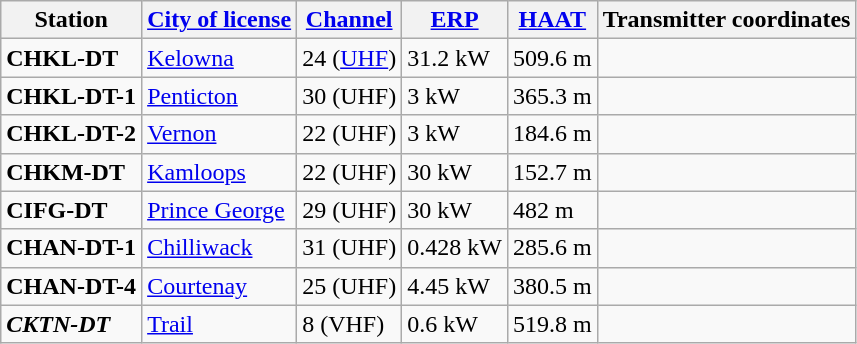<table class="wikitable sortable">
<tr>
<th>Station</th>
<th><a href='#'>City of license</a></th>
<th><a href='#'>Channel</a></th>
<th><a href='#'>ERP</a></th>
<th><a href='#'>HAAT</a></th>
<th>Transmitter coordinates</th>
</tr>
<tr>
<td><strong>CHKL-DT</strong></td>
<td><a href='#'>Kelowna</a></td>
<td>24 (<a href='#'>UHF</a>)</td>
<td>31.2 kW</td>
<td>509.6 m</td>
<td></td>
</tr>
<tr>
<td><strong>CHKL-DT-1</strong></td>
<td><a href='#'>Penticton</a></td>
<td>30 (UHF)</td>
<td>3 kW</td>
<td>365.3 m</td>
<td></td>
</tr>
<tr>
<td><strong>CHKL-DT-2</strong></td>
<td><a href='#'>Vernon</a></td>
<td>22 (UHF)</td>
<td>3 kW</td>
<td>184.6 m</td>
<td></td>
</tr>
<tr>
<td><strong>CHKM-DT</strong></td>
<td><a href='#'>Kamloops</a></td>
<td>22 (UHF)</td>
<td>30 kW</td>
<td>152.7 m</td>
<td></td>
</tr>
<tr>
<td><strong>CIFG-DT</strong></td>
<td><a href='#'>Prince George</a></td>
<td>29 (UHF)</td>
<td>30 kW</td>
<td>482 m</td>
<td></td>
</tr>
<tr>
<td><strong>CHAN-DT-1</strong></td>
<td><a href='#'>Chilliwack</a></td>
<td>31 (UHF) </td>
<td>0.428 kW</td>
<td>285.6 m</td>
<td></td>
</tr>
<tr>
<td><strong>CHAN-DT-4</strong></td>
<td><a href='#'>Courtenay</a></td>
<td>25 (UHF) </td>
<td>4.45 kW</td>
<td>380.5 m</td>
<td></td>
</tr>
<tr>
<td><strong><em>CKTN-DT</em></strong></td>
<td><a href='#'>Trail</a></td>
<td>8 (VHF)</td>
<td>0.6 kW</td>
<td>519.8 m</td>
<td></td>
</tr>
</table>
